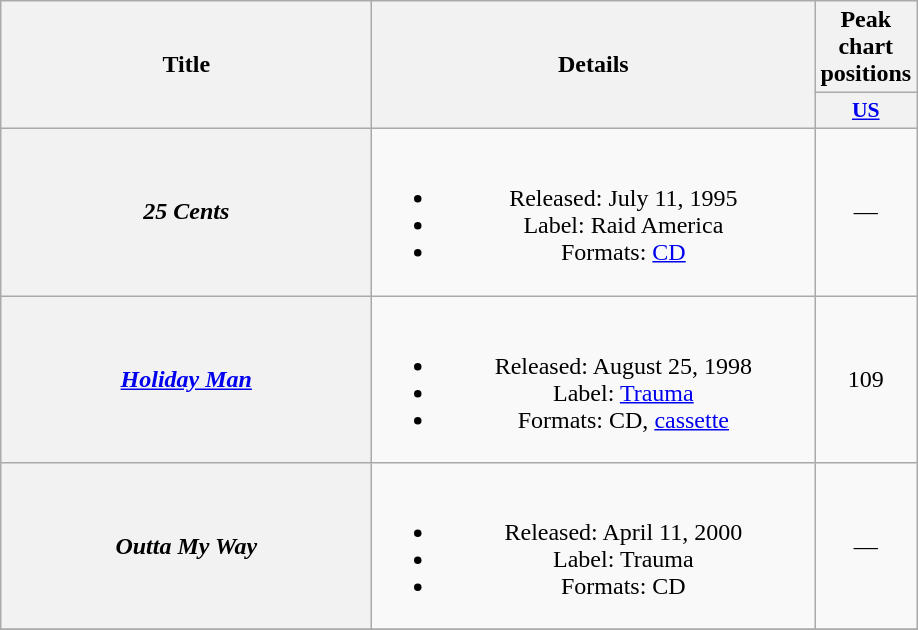<table class="wikitable plainrowheaders" style="text-align:center;">
<tr>
<th scope="col" rowspan="2" style="width:15em;">Title</th>
<th scope="col" rowspan="2" style="width:18em;">Details</th>
<th scope="col" colspan="1">Peak chart positions</th>
</tr>
<tr>
<th scope="col" style="width:2.5em;font-size:90%;"><a href='#'>US</a><br></th>
</tr>
<tr>
<th scope="row"><em>25 Cents</em></th>
<td><br><ul><li>Released: July 11, 1995</li><li>Label: Raid America</li><li>Formats: <a href='#'>CD</a></li></ul></td>
<td>—</td>
</tr>
<tr>
<th scope="row"><em><a href='#'>Holiday Man</a></em></th>
<td><br><ul><li>Released: August 25, 1998</li><li>Label: <a href='#'>Trauma</a></li><li>Formats: CD, <a href='#'>cassette</a></li></ul></td>
<td>109</td>
</tr>
<tr>
<th scope="row"><em>Outta My Way</em></th>
<td><br><ul><li>Released: April 11, 2000</li><li>Label: Trauma</li><li>Formats: CD</li></ul></td>
<td>—</td>
</tr>
<tr>
</tr>
</table>
